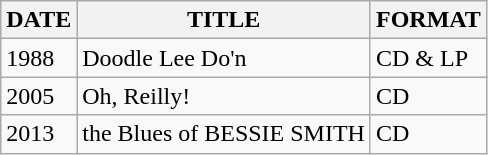<table class="wikitable">
<tr>
<th>DATE</th>
<th>TITLE</th>
<th>FORMAT</th>
</tr>
<tr>
<td>1988</td>
<td>Doodle Lee Do'n</td>
<td>CD & LP</td>
</tr>
<tr>
<td>2005</td>
<td>Oh, Reilly!</td>
<td>CD</td>
</tr>
<tr>
<td>2013</td>
<td>the Blues of BESSIE SMITH</td>
<td>CD</td>
</tr>
</table>
